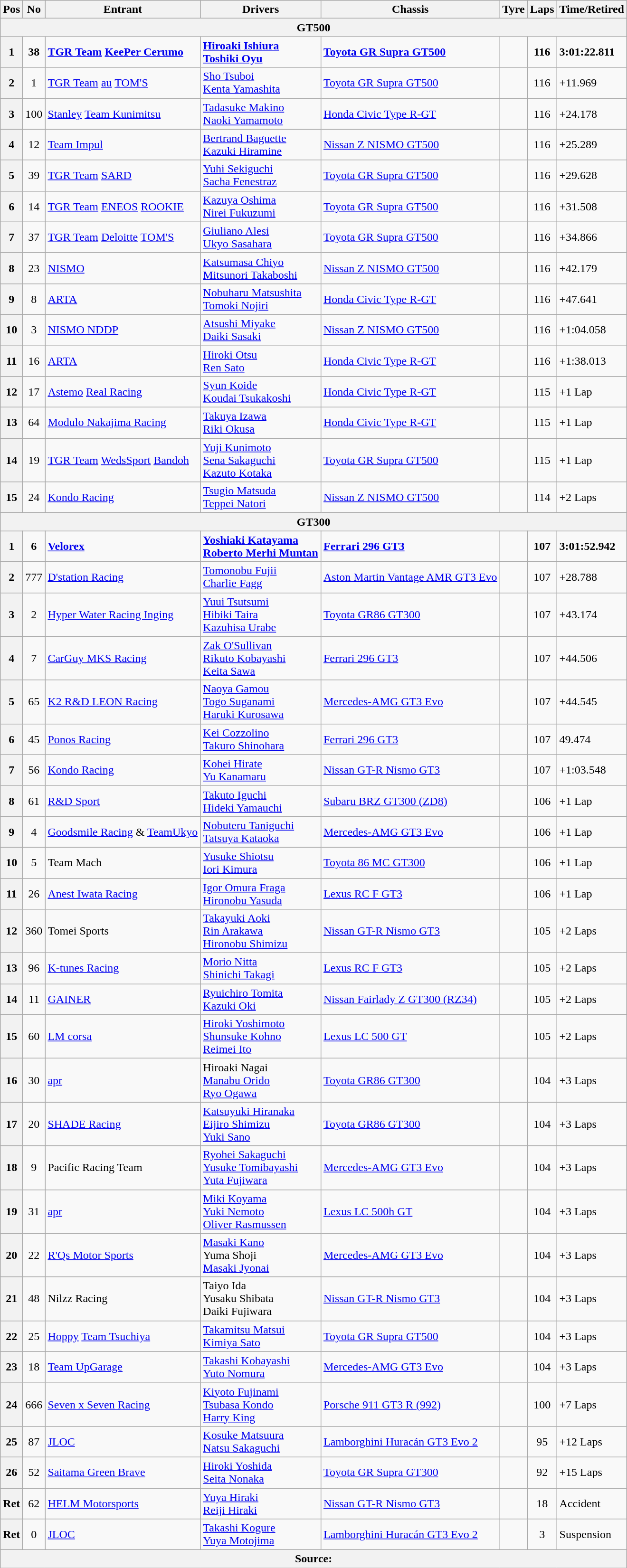<table class="wikitable">
<tr>
<th>Pos</th>
<th>No</th>
<th>Entrant</th>
<th>Drivers</th>
<th>Chassis</th>
<th>Tyre</th>
<th>Laps</th>
<th>Time/Retired</th>
</tr>
<tr>
<th colspan="8">GT500</th>
</tr>
<tr>
<th>1</th>
<td align="center"><strong>38</strong></td>
<td><strong><a href='#'>TGR Team</a> <a href='#'>KeePer Cerumo</a></strong></td>
<td><strong> <a href='#'>Hiroaki Ishiura</a><br> <a href='#'>Toshiki Oyu</a></strong></td>
<td><a href='#'><strong>Toyota GR Supra GT500</strong></a></td>
<td align="center"></td>
<td align="center"><strong>116</strong></td>
<td><strong>3:01:22.811</strong></td>
</tr>
<tr>
<th>2</th>
<td align="center">1</td>
<td><a href='#'>TGR Team</a> <a href='#'>au</a> <a href='#'>TOM'S</a></td>
<td> <a href='#'>Sho Tsuboi</a><br> <a href='#'>Kenta Yamashita</a></td>
<td><a href='#'>Toyota GR Supra GT500</a></td>
<td align="center"></td>
<td align="center">116</td>
<td>+11.969</td>
</tr>
<tr>
<th>3</th>
<td align="center">100</td>
<td><a href='#'>Stanley</a> <a href='#'>Team Kunimitsu</a></td>
<td> <a href='#'>Tadasuke Makino</a><br> <a href='#'>Naoki Yamamoto</a></td>
<td><a href='#'>Honda Civic Type R-GT</a></td>
<td align="center"></td>
<td align="center">116</td>
<td>+24.178</td>
</tr>
<tr>
<th>4</th>
<td align="center">12</td>
<td><a href='#'>Team Impul</a></td>
<td> <a href='#'>Bertrand Baguette</a><br> <a href='#'>Kazuki Hiramine</a></td>
<td><a href='#'>Nissan Z NISMO GT500</a></td>
<td align="center"></td>
<td align="center">116</td>
<td>+25.289</td>
</tr>
<tr>
<th>5</th>
<td align="center">39</td>
<td><a href='#'>TGR Team</a> <a href='#'>SARD</a></td>
<td> <a href='#'>Yuhi Sekiguchi</a><br> <a href='#'>Sacha Fenestraz</a></td>
<td><a href='#'>Toyota GR Supra GT500</a></td>
<td align="center"></td>
<td align="center">116</td>
<td>+29.628</td>
</tr>
<tr>
<th>6</th>
<td align="center">14</td>
<td><a href='#'>TGR Team</a> <a href='#'>ENEOS</a> <a href='#'>ROOKIE</a></td>
<td> <a href='#'>Kazuya Oshima</a><br> <a href='#'>Nirei Fukuzumi</a></td>
<td><a href='#'>Toyota GR Supra GT500</a></td>
<td align="center"></td>
<td align="center">116</td>
<td>+31.508</td>
</tr>
<tr>
<th>7</th>
<td align="center">37</td>
<td><a href='#'>TGR Team</a> <a href='#'>Deloitte</a> <a href='#'>TOM'S</a></td>
<td> <a href='#'>Giuliano Alesi</a><br> <a href='#'>Ukyo Sasahara</a></td>
<td><a href='#'>Toyota GR Supra GT500</a></td>
<td align="center"></td>
<td align="center">116</td>
<td>+34.866</td>
</tr>
<tr>
<th>8</th>
<td align="center">23</td>
<td><a href='#'>NISMO</a></td>
<td> <a href='#'>Katsumasa Chiyo</a><br> <a href='#'>Mitsunori Takaboshi</a></td>
<td><a href='#'>Nissan Z NISMO GT500</a></td>
<td align="center"></td>
<td align="center">116</td>
<td>+42.179</td>
</tr>
<tr>
<th>9</th>
<td align="center">8</td>
<td><a href='#'>ARTA</a></td>
<td> <a href='#'>Nobuharu Matsushita</a><br> <a href='#'>Tomoki Nojiri</a></td>
<td><a href='#'>Honda Civic Type R-GT</a></td>
<td align="center"></td>
<td align="center">116</td>
<td>+47.641</td>
</tr>
<tr>
<th>10</th>
<td align="center">3</td>
<td><a href='#'>NISMO NDDP</a></td>
<td> <a href='#'>Atsushi Miyake</a><br> <a href='#'>Daiki Sasaki</a></td>
<td><a href='#'>Nissan Z NISMO GT500</a></td>
<td align="center"></td>
<td align="center">116</td>
<td>+1:04.058</td>
</tr>
<tr>
<th>11</th>
<td align="center">16</td>
<td><a href='#'>ARTA</a></td>
<td> <a href='#'>Hiroki Otsu</a><br> <a href='#'>Ren Sato</a></td>
<td><a href='#'>Honda Civic Type R-GT</a></td>
<td align="center"></td>
<td align="center">116</td>
<td>+1:38.013</td>
</tr>
<tr>
<th>12</th>
<td align="center">17</td>
<td><a href='#'>Astemo</a> <a href='#'>Real Racing</a></td>
<td> <a href='#'>Syun Koide</a><br> <a href='#'>Koudai Tsukakoshi</a></td>
<td><a href='#'>Honda Civic Type R-GT</a></td>
<td align="center"></td>
<td align="center">115</td>
<td>+1 Lap</td>
</tr>
<tr>
<th>13</th>
<td align="center">64</td>
<td><a href='#'>Modulo Nakajima Racing</a></td>
<td> <a href='#'>Takuya Izawa</a><br> <a href='#'>Riki Okusa</a></td>
<td><a href='#'>Honda Civic Type R-GT</a></td>
<td align="center"></td>
<td align="center">115</td>
<td>+1 Lap</td>
</tr>
<tr>
<th>14</th>
<td align="center">19</td>
<td><a href='#'>TGR Team</a> <a href='#'>WedsSport</a> <a href='#'>Bandoh</a></td>
<td> <a href='#'>Yuji Kunimoto</a><br> <a href='#'>Sena Sakaguchi</a><br> <a href='#'>Kazuto Kotaka</a></td>
<td><a href='#'>Toyota GR Supra GT500</a></td>
<td align="center"></td>
<td align="center">115</td>
<td>+1 Lap</td>
</tr>
<tr>
<th>15</th>
<td align="center">24</td>
<td><a href='#'>Kondo Racing</a></td>
<td> <a href='#'>Tsugio Matsuda</a><br> <a href='#'>Teppei Natori</a></td>
<td><a href='#'>Nissan Z NISMO GT500</a></td>
<td align="center"></td>
<td align="center">114</td>
<td>+2 Laps</td>
</tr>
<tr>
<th colspan="8">GT300</th>
</tr>
<tr>
<th>1</th>
<td align="center"><strong>6</strong></td>
<td><a href='#'><strong>Velorex</strong></a></td>
<td><strong> <a href='#'>Yoshiaki Katayama</a><br> <a href='#'>Roberto Merhi Muntan</a></strong></td>
<td><a href='#'><strong>Ferrari 296 GT3</strong></a></td>
<td align="center"></td>
<td align="center"><strong>107</strong></td>
<td><strong>3:01:52.942</strong></td>
</tr>
<tr>
<th>2</th>
<td align="center">777</td>
<td><a href='#'>D'station Racing</a></td>
<td> <a href='#'>Tomonobu Fujii</a><br> <a href='#'>Charlie Fagg</a></td>
<td><a href='#'>Aston Martin Vantage AMR GT3 Evo</a></td>
<td align="center"></td>
<td align="center">107</td>
<td>+28.788</td>
</tr>
<tr>
<th>3</th>
<td align="center">2</td>
<td><a href='#'>Hyper Water Racing Inging</a></td>
<td> <a href='#'>Yuui Tsutsumi</a><br> <a href='#'>Hibiki Taira</a><br> <a href='#'>Kazuhisa Urabe</a></td>
<td><a href='#'>Toyota GR86 GT300</a></td>
<td align="center"></td>
<td align="center">107</td>
<td>+43.174</td>
</tr>
<tr>
<th>4</th>
<td align="center">7</td>
<td><a href='#'>CarGuy MKS Racing</a></td>
<td> <a href='#'>Zak O'Sullivan</a><br> <a href='#'>Rikuto Kobayashi</a><br> <a href='#'>Keita Sawa</a></td>
<td><a href='#'>Ferrari 296 GT3</a></td>
<td align="center"></td>
<td align="center">107</td>
<td>+44.506</td>
</tr>
<tr>
<th>5</th>
<td align="center">65</td>
<td><a href='#'>K2 R&D LEON Racing</a></td>
<td> <a href='#'>Naoya Gamou</a><br> <a href='#'>Togo Suganami</a><br> <a href='#'>Haruki Kurosawa</a></td>
<td><a href='#'>Mercedes-AMG GT3 Evo</a></td>
<td align="center"></td>
<td align="center">107</td>
<td>+44.545</td>
</tr>
<tr>
<th>6</th>
<td align="center">45</td>
<td><a href='#'>Ponos Racing</a></td>
<td> <a href='#'>Kei Cozzolino</a><br> <a href='#'>Takuro Shinohara</a></td>
<td><a href='#'>Ferrari 296 GT3</a></td>
<td align="center"></td>
<td align="center">107</td>
<td>49.474</td>
</tr>
<tr>
<th>7</th>
<td align="center">56</td>
<td><a href='#'>Kondo Racing</a></td>
<td> <a href='#'>Kohei Hirate</a><br> <a href='#'>Yu Kanamaru</a></td>
<td><a href='#'>Nissan GT-R Nismo GT3</a></td>
<td align="center"></td>
<td align="center">107</td>
<td>+1:03.548</td>
</tr>
<tr>
<th>8</th>
<td align="center">61</td>
<td><a href='#'>R&D Sport</a></td>
<td> <a href='#'>Takuto Iguchi</a><br> <a href='#'>Hideki Yamauchi</a></td>
<td><a href='#'>Subaru BRZ GT300 (ZD8)</a></td>
<td align="center"></td>
<td align="center">106</td>
<td>+1 Lap</td>
</tr>
<tr>
<th>9</th>
<td align="center">4</td>
<td><a href='#'>Goodsmile Racing</a> & <a href='#'>TeamUkyo</a></td>
<td> <a href='#'>Nobuteru Taniguchi</a><br> <a href='#'>Tatsuya Kataoka</a></td>
<td><a href='#'>Mercedes-AMG GT3 Evo</a></td>
<td align="center"></td>
<td align="center">106</td>
<td>+1 Lap</td>
</tr>
<tr>
<th>10</th>
<td align="center">5</td>
<td>Team Mach</td>
<td> <a href='#'>Yusuke Shiotsu</a><br> <a href='#'>Iori Kimura</a></td>
<td><a href='#'>Toyota 86 MC GT300</a></td>
<td align="center"></td>
<td align="center">106</td>
<td>+1 Lap</td>
</tr>
<tr>
<th>11</th>
<td align="center">26</td>
<td><a href='#'>Anest Iwata Racing</a></td>
<td> <a href='#'>Igor Omura Fraga</a><br> <a href='#'>Hironobu Yasuda</a></td>
<td><a href='#'>Lexus RC F GT3</a></td>
<td align="center"></td>
<td align="center">106</td>
<td>+1 Lap</td>
</tr>
<tr>
<th>12</th>
<td align="center">360</td>
<td>Tomei Sports</td>
<td> <a href='#'>Takayuki Aoki</a><br> <a href='#'>Rin Arakawa</a><br> <a href='#'>Hironobu Shimizu</a></td>
<td><a href='#'>Nissan GT-R Nismo GT3</a></td>
<td align="center"></td>
<td align="center">105</td>
<td>+2 Laps</td>
</tr>
<tr>
<th>13</th>
<td align="center">96</td>
<td><a href='#'>K-tunes Racing</a></td>
<td> <a href='#'>Morio Nitta</a><br> <a href='#'>Shinichi Takagi</a></td>
<td><a href='#'>Lexus RC F GT3</a></td>
<td align="center"></td>
<td align="center">105</td>
<td>+2 Laps</td>
</tr>
<tr>
<th>14</th>
<td align="center">11</td>
<td><a href='#'>GAINER</a></td>
<td> <a href='#'>Ryuichiro Tomita</a><br> <a href='#'>Kazuki Oki</a></td>
<td><a href='#'>Nissan Fairlady Z GT300 (RZ34)</a></td>
<td align="center"></td>
<td align="center">105</td>
<td>+2 Laps</td>
</tr>
<tr>
<th>15</th>
<td align="center">60</td>
<td><a href='#'>LM corsa</a></td>
<td> <a href='#'>Hiroki Yoshimoto</a><br> <a href='#'>Shunsuke Kohno</a><br> <a href='#'>Reimei Ito</a></td>
<td><a href='#'>Lexus LC 500 GT</a></td>
<td align="center"></td>
<td align="center">105</td>
<td>+2 Laps</td>
</tr>
<tr>
<th>16</th>
<td align="center">30</td>
<td><a href='#'>apr</a></td>
<td> Hiroaki Nagai<br> <a href='#'>Manabu Orido</a><br> <a href='#'>Ryo Ogawa</a></td>
<td><a href='#'>Toyota GR86 GT300</a></td>
<td align="center"></td>
<td align="center">104</td>
<td>+3 Laps</td>
</tr>
<tr>
<th>17</th>
<td align="center">20</td>
<td><a href='#'>SHADE Racing</a></td>
<td> <a href='#'>Katsuyuki Hiranaka</a><br> <a href='#'>Eijiro Shimizu</a><br> <a href='#'>Yuki Sano</a></td>
<td><a href='#'>Toyota GR86 GT300</a></td>
<td align="center"></td>
<td align="center">104</td>
<td>+3 Laps</td>
</tr>
<tr>
<th>18</th>
<td align="center">9</td>
<td>Pacific Racing Team</td>
<td> <a href='#'>Ryohei Sakaguchi</a><br> <a href='#'>Yusuke Tomibayashi</a><br> <a href='#'>Yuta Fujiwara</a></td>
<td><a href='#'>Mercedes-AMG GT3 Evo</a></td>
<td align="center"></td>
<td align="center">104</td>
<td>+3 Laps</td>
</tr>
<tr>
<th>19</th>
<td align="center">31</td>
<td><a href='#'>apr</a></td>
<td> <a href='#'>Miki Koyama</a><br> <a href='#'>Yuki Nemoto</a><br> <a href='#'>Oliver Rasmussen</a></td>
<td><a href='#'>Lexus LC 500h GT</a></td>
<td align="center"></td>
<td align="center">104</td>
<td>+3 Laps</td>
</tr>
<tr>
<th>20</th>
<td align="center">22</td>
<td><a href='#'>R'Qs Motor Sports</a></td>
<td> <a href='#'>Masaki Kano</a><br> Yuma Shoji<br> <a href='#'>Masaki Jyonai</a></td>
<td><a href='#'>Mercedes-AMG GT3 Evo</a></td>
<td align="center"></td>
<td align="center">104</td>
<td>+3 Laps</td>
</tr>
<tr>
<th>21</th>
<td align="center">48</td>
<td>Nilzz Racing</td>
<td> Taiyo Ida<br> Yusaku Shibata<br> Daiki Fujiwara</td>
<td><a href='#'>Nissan GT-R Nismo GT3</a></td>
<td align="center"></td>
<td align="center">104</td>
<td>+3 Laps</td>
</tr>
<tr>
<th>22</th>
<td align="center">25</td>
<td><a href='#'>Hoppy</a> <a href='#'>Team Tsuchiya</a></td>
<td> <a href='#'>Takamitsu Matsui</a><br> <a href='#'>Kimiya Sato</a></td>
<td><a href='#'>Toyota GR Supra GT500</a></td>
<td align="center"></td>
<td align="center">104</td>
<td>+3 Laps</td>
</tr>
<tr>
<th>23</th>
<td align="center">18</td>
<td><a href='#'>Team UpGarage</a></td>
<td> <a href='#'>Takashi Kobayashi</a><br> <a href='#'>Yuto Nomura</a></td>
<td><a href='#'>Mercedes-AMG GT3 Evo</a></td>
<td align="center"></td>
<td align="center">104</td>
<td>+3 Laps</td>
</tr>
<tr>
<th>24</th>
<td align="center">666</td>
<td><a href='#'>Seven x Seven Racing</a></td>
<td> <a href='#'>Kiyoto Fujinami</a><br> <a href='#'>Tsubasa Kondo</a><br> <a href='#'>Harry King</a></td>
<td><a href='#'>Porsche 911 GT3 R (992)</a></td>
<td align="center"></td>
<td align="center">100</td>
<td>+7 Laps</td>
</tr>
<tr>
<th>25</th>
<td align="center">87</td>
<td><a href='#'>JLOC</a></td>
<td> <a href='#'>Kosuke Matsuura</a><br> <a href='#'>Natsu Sakaguchi</a></td>
<td><a href='#'>Lamborghini Huracán GT3 Evo 2</a></td>
<td align="center"></td>
<td align="center">95</td>
<td>+12 Laps</td>
</tr>
<tr>
<th>26</th>
<td align="center">52</td>
<td><a href='#'>Saitama Green Brave</a></td>
<td> <a href='#'>Hiroki Yoshida</a><br> <a href='#'>Seita Nonaka</a></td>
<td><a href='#'>Toyota GR Supra GT300</a></td>
<td align="center"></td>
<td align="center">92</td>
<td>+15 Laps</td>
</tr>
<tr>
<th>Ret</th>
<td align="center">62</td>
<td><a href='#'>HELM Motorsports</a></td>
<td> <a href='#'>Yuya Hiraki</a><br> <a href='#'>Reiji Hiraki</a></td>
<td><a href='#'>Nissan GT-R Nismo GT3</a></td>
<td align="center"></td>
<td align="center">18</td>
<td>Accident</td>
</tr>
<tr>
<th>Ret</th>
<td align="center">0</td>
<td><a href='#'>JLOC</a></td>
<td> <a href='#'>Takashi Kogure</a><br> <a href='#'>Yuya Motojima</a></td>
<td><a href='#'>Lamborghini Huracán GT3 Evo 2</a></td>
<td align="center"></td>
<td align="center">3</td>
<td>Suspension</td>
</tr>
<tr>
<th colspan="8">Source:</th>
</tr>
</table>
